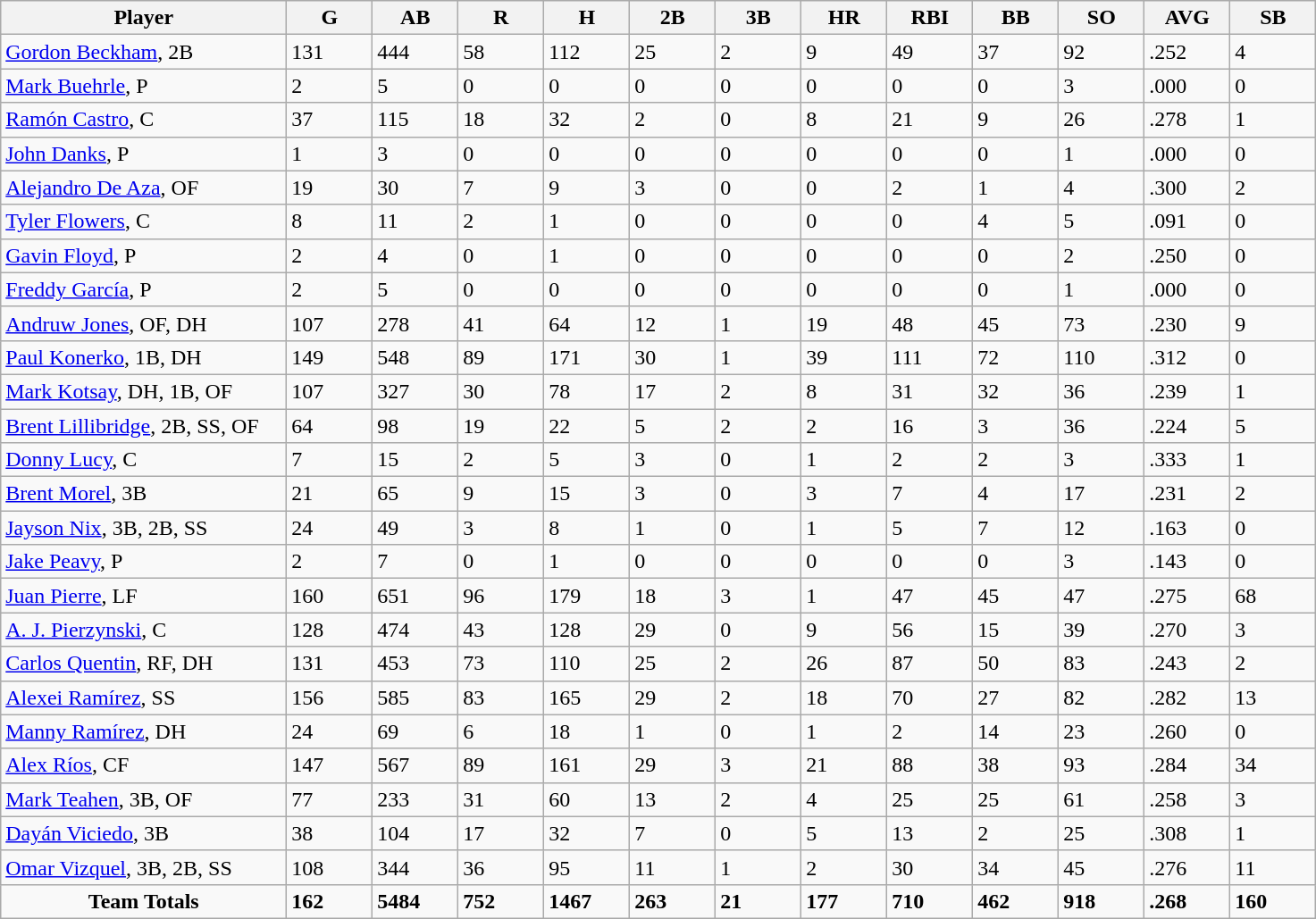<table class="wikitable sortable">
<tr>
<th bgcolor="#DDDDFF" width="20%">Player</th>
<th bgcolor="#DDDDFF" width="6%">G</th>
<th bgcolor="#DDDDFF" width="6%">AB</th>
<th bgcolor="#DDDDFF" width="6%">R</th>
<th bgcolor="#DDDDFF" width="6%">H</th>
<th bgcolor="#DDDDFF" width="6%">2B</th>
<th bgcolor="#DDDDFF" width="6%">3B</th>
<th bgcolor="#DDDDFF" width="6%">HR</th>
<th bgcolor="#DDDDFF" width="6%">RBI</th>
<th bgcolor="#DDDDFF" width="6%">BB</th>
<th bgcolor="#DDDDFF" width="6%">SO</th>
<th bgcolor="#DDDDFF" width="6%">AVG</th>
<th bgcolor="#DDDDFF" width="6%">SB</th>
</tr>
<tr>
<td><a href='#'>Gordon Beckham</a>, 2B</td>
<td>131</td>
<td>444</td>
<td>58</td>
<td>112</td>
<td>25</td>
<td>2</td>
<td>9</td>
<td>49</td>
<td>37</td>
<td>92</td>
<td>.252</td>
<td>4</td>
</tr>
<tr>
<td><a href='#'>Mark Buehrle</a>, P</td>
<td>2</td>
<td>5</td>
<td>0</td>
<td>0</td>
<td>0</td>
<td>0</td>
<td>0</td>
<td>0</td>
<td>0</td>
<td>3</td>
<td>.000</td>
<td>0</td>
</tr>
<tr>
<td><a href='#'>Ramón Castro</a>, C</td>
<td>37</td>
<td>115</td>
<td>18</td>
<td>32</td>
<td>2</td>
<td>0</td>
<td>8</td>
<td>21</td>
<td>9</td>
<td>26</td>
<td>.278</td>
<td>1</td>
</tr>
<tr>
<td><a href='#'>John Danks</a>, P</td>
<td>1</td>
<td>3</td>
<td>0</td>
<td>0</td>
<td>0</td>
<td>0</td>
<td>0</td>
<td>0</td>
<td>0</td>
<td>1</td>
<td>.000</td>
<td>0</td>
</tr>
<tr>
<td><a href='#'>Alejandro De Aza</a>, OF</td>
<td>19</td>
<td>30</td>
<td>7</td>
<td>9</td>
<td>3</td>
<td>0</td>
<td>0</td>
<td>2</td>
<td>1</td>
<td>4</td>
<td>.300</td>
<td>2</td>
</tr>
<tr>
<td><a href='#'>Tyler Flowers</a>, C</td>
<td>8</td>
<td>11</td>
<td>2</td>
<td>1</td>
<td>0</td>
<td>0</td>
<td>0</td>
<td>0</td>
<td>4</td>
<td>5</td>
<td>.091</td>
<td>0</td>
</tr>
<tr>
<td><a href='#'>Gavin Floyd</a>, P</td>
<td>2</td>
<td>4</td>
<td>0</td>
<td>1</td>
<td>0</td>
<td>0</td>
<td>0</td>
<td>0</td>
<td>0</td>
<td>2</td>
<td>.250</td>
<td>0</td>
</tr>
<tr>
<td><a href='#'>Freddy García</a>, P</td>
<td>2</td>
<td>5</td>
<td>0</td>
<td>0</td>
<td>0</td>
<td>0</td>
<td>0</td>
<td>0</td>
<td>0</td>
<td>1</td>
<td>.000</td>
<td>0</td>
</tr>
<tr>
<td><a href='#'>Andruw Jones</a>, OF, DH</td>
<td>107</td>
<td>278</td>
<td>41</td>
<td>64</td>
<td>12</td>
<td>1</td>
<td>19</td>
<td>48</td>
<td>45</td>
<td>73</td>
<td>.230</td>
<td>9</td>
</tr>
<tr>
<td><a href='#'>Paul Konerko</a>, 1B, DH</td>
<td>149</td>
<td>548</td>
<td>89</td>
<td>171</td>
<td>30</td>
<td>1</td>
<td>39</td>
<td>111</td>
<td>72</td>
<td>110</td>
<td>.312</td>
<td>0</td>
</tr>
<tr>
<td><a href='#'>Mark Kotsay</a>, DH, 1B, OF</td>
<td>107</td>
<td>327</td>
<td>30</td>
<td>78</td>
<td>17</td>
<td>2</td>
<td>8</td>
<td>31</td>
<td>32</td>
<td>36</td>
<td>.239</td>
<td>1</td>
</tr>
<tr>
<td><a href='#'>Brent Lillibridge</a>, 2B, SS, OF</td>
<td>64</td>
<td>98</td>
<td>19</td>
<td>22</td>
<td>5</td>
<td>2</td>
<td>2</td>
<td>16</td>
<td>3</td>
<td>36</td>
<td>.224</td>
<td>5</td>
</tr>
<tr>
<td><a href='#'>Donny Lucy</a>, C</td>
<td>7</td>
<td>15</td>
<td>2</td>
<td>5</td>
<td>3</td>
<td>0</td>
<td>1</td>
<td>2</td>
<td>2</td>
<td>3</td>
<td>.333</td>
<td>1</td>
</tr>
<tr>
<td><a href='#'>Brent Morel</a>, 3B</td>
<td>21</td>
<td>65</td>
<td>9</td>
<td>15</td>
<td>3</td>
<td>0</td>
<td>3</td>
<td>7</td>
<td>4</td>
<td>17</td>
<td>.231</td>
<td>2</td>
</tr>
<tr>
<td><a href='#'>Jayson Nix</a>, 3B, 2B, SS</td>
<td>24</td>
<td>49</td>
<td>3</td>
<td>8</td>
<td>1</td>
<td>0</td>
<td>1</td>
<td>5</td>
<td>7</td>
<td>12</td>
<td>.163</td>
<td>0</td>
</tr>
<tr>
<td><a href='#'>Jake Peavy</a>, P</td>
<td>2</td>
<td>7</td>
<td>0</td>
<td>1</td>
<td>0</td>
<td>0</td>
<td>0</td>
<td>0</td>
<td>0</td>
<td>3</td>
<td>.143</td>
<td>0</td>
</tr>
<tr>
<td><a href='#'>Juan Pierre</a>, LF</td>
<td>160</td>
<td>651</td>
<td>96</td>
<td>179</td>
<td>18</td>
<td>3</td>
<td>1</td>
<td>47</td>
<td>45</td>
<td>47</td>
<td>.275</td>
<td>68</td>
</tr>
<tr>
<td><a href='#'>A. J. Pierzynski</a>, C</td>
<td>128</td>
<td>474</td>
<td>43</td>
<td>128</td>
<td>29</td>
<td>0</td>
<td>9</td>
<td>56</td>
<td>15</td>
<td>39</td>
<td>.270</td>
<td>3</td>
</tr>
<tr>
<td><a href='#'>Carlos Quentin</a>, RF, DH</td>
<td>131</td>
<td>453</td>
<td>73</td>
<td>110</td>
<td>25</td>
<td>2</td>
<td>26</td>
<td>87</td>
<td>50</td>
<td>83</td>
<td>.243</td>
<td>2</td>
</tr>
<tr>
<td><a href='#'>Alexei Ramírez</a>, SS</td>
<td>156</td>
<td>585</td>
<td>83</td>
<td>165</td>
<td>29</td>
<td>2</td>
<td>18</td>
<td>70</td>
<td>27</td>
<td>82</td>
<td>.282</td>
<td>13</td>
</tr>
<tr>
<td><a href='#'>Manny Ramírez</a>, DH</td>
<td>24</td>
<td>69</td>
<td>6</td>
<td>18</td>
<td>1</td>
<td>0</td>
<td>1</td>
<td>2</td>
<td>14</td>
<td>23</td>
<td>.260</td>
<td>0</td>
</tr>
<tr>
<td><a href='#'>Alex Ríos</a>, CF</td>
<td>147</td>
<td>567</td>
<td>89</td>
<td>161</td>
<td>29</td>
<td>3</td>
<td>21</td>
<td>88</td>
<td>38</td>
<td>93</td>
<td>.284</td>
<td>34</td>
</tr>
<tr>
<td><a href='#'>Mark Teahen</a>, 3B, OF</td>
<td>77</td>
<td>233</td>
<td>31</td>
<td>60</td>
<td>13</td>
<td>2</td>
<td>4</td>
<td>25</td>
<td>25</td>
<td>61</td>
<td>.258</td>
<td>3</td>
</tr>
<tr>
<td><a href='#'>Dayán Viciedo</a>, 3B</td>
<td>38</td>
<td>104</td>
<td>17</td>
<td>32</td>
<td>7</td>
<td>0</td>
<td>5</td>
<td>13</td>
<td>2</td>
<td>25</td>
<td>.308</td>
<td>1</td>
</tr>
<tr>
<td><a href='#'>Omar Vizquel</a>, 3B, 2B, SS</td>
<td>108</td>
<td>344</td>
<td>36</td>
<td>95</td>
<td>11</td>
<td>1</td>
<td>2</td>
<td>30</td>
<td>34</td>
<td>45</td>
<td>.276</td>
<td>11</td>
</tr>
<tr class="sortbottom">
<td style="text-align:center"><strong>Team Totals</strong></td>
<td><strong>162</strong></td>
<td><strong>5484</strong></td>
<td><strong>752</strong></td>
<td><strong>1467</strong></td>
<td><strong>263</strong></td>
<td><strong>21</strong></td>
<td><strong>177</strong></td>
<td><strong>710</strong></td>
<td><strong>462</strong></td>
<td><strong>918</strong></td>
<td><strong>.268</strong></td>
<td><strong>160</strong></td>
</tr>
</table>
